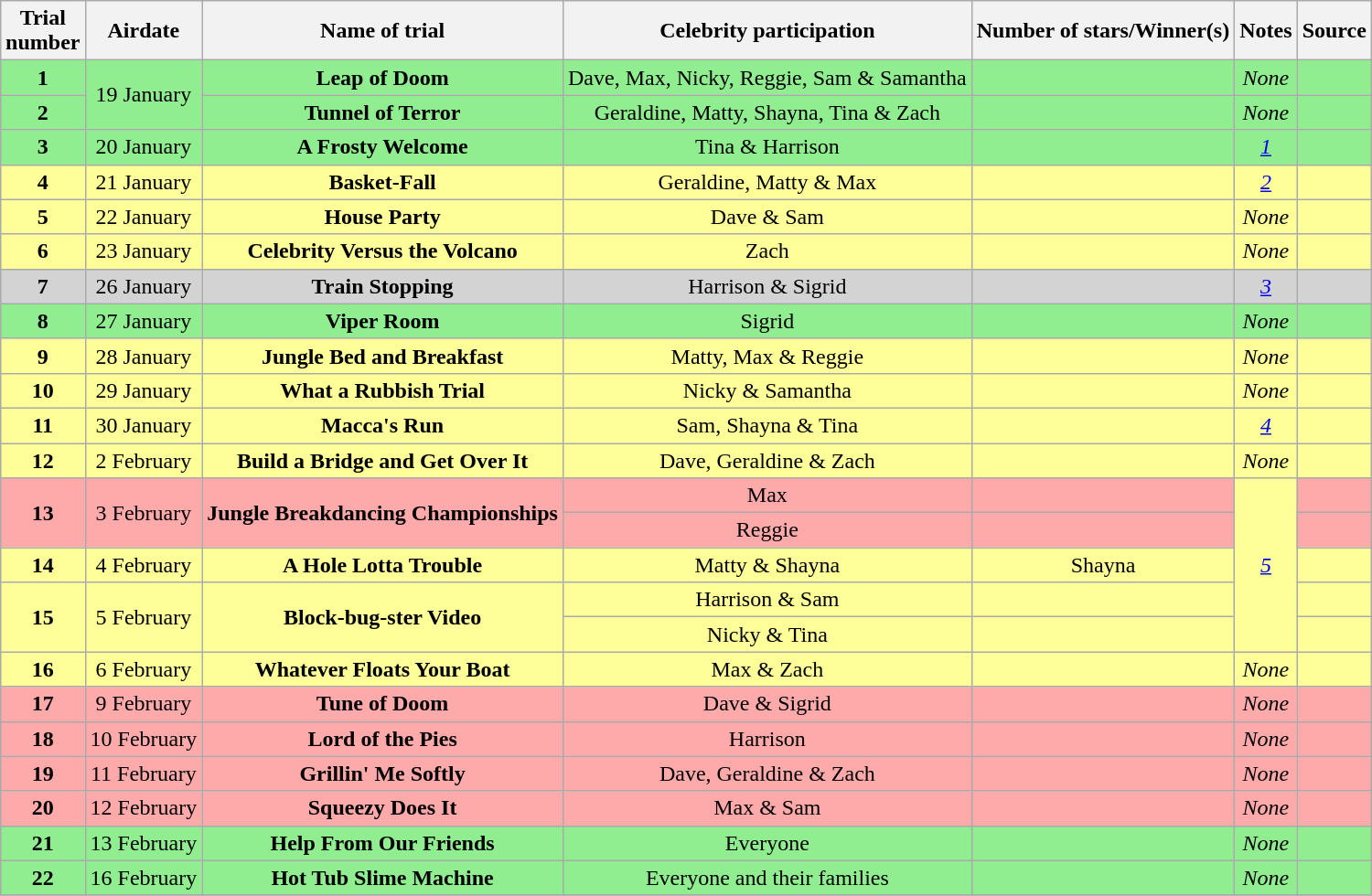<table class="wikitable" style="margin:auto; text-align:center;">
<tr>
<th scope="col">Trial<br>number</th>
<th scope="col">Airdate</th>
<th scope="col">Name of trial</th>
<th scope="col">Celebrity participation</th>
<th scope="col">Number of stars/Winner(s)</th>
<th scope="col">Notes</th>
<th scope="col">Source</th>
</tr>
<tr style="background:lightgreen">
<td><strong>1</strong></td>
<td rowspan="2">19 January</td>
<td><strong>Leap of Doom</strong></td>
<td>Dave, Max, Nicky, Reggie, Sam & Samantha</td>
<td></td>
<td><em>None</em></td>
<td></td>
</tr>
<tr style="background:lightgreen">
<td><strong>2</strong></td>
<td><strong>Tunnel of Terror</strong></td>
<td>Geraldine, Matty, Shayna, Tina & Zach</td>
<td></td>
<td><em>None</em></td>
<td></td>
</tr>
<tr style="background:lightgreen">
<td><strong>3</strong></td>
<td>20 January</td>
<td><strong>A Frosty Welcome</strong></td>
<td>Tina & Harrison</td>
<td></td>
<td><em><a href='#'>1</a></em></td>
<td></td>
</tr>
<tr style="background:#FFFF99">
<td><strong>4</strong></td>
<td>21 January</td>
<td><strong>Basket-Fall</strong></td>
<td>Geraldine, Matty & Max</td>
<td></td>
<td><em><a href='#'>2</a></em></td>
<td></td>
</tr>
<tr style="background:#FFFF99">
<td><strong>5</strong></td>
<td>22 January</td>
<td><strong>House Party</strong></td>
<td>Dave & Sam</td>
<td></td>
<td><em>None</em></td>
<td></td>
</tr>
<tr style="background:#FFFF99">
<td><strong>6</strong></td>
<td>23 January</td>
<td><strong>Celebrity Versus the Volcano</strong></td>
<td>Zach</td>
<td></td>
<td><em>None</em></td>
<td></td>
</tr>
<tr style="background:lightgrey">
<td><strong>7</strong></td>
<td>26 January</td>
<td><strong>Train Stopping</strong></td>
<td>Harrison & Sigrid</td>
<td></td>
<td><em><a href='#'>3</a></em></td>
<td></td>
</tr>
<tr style="background:lightgreen">
<td><strong>8</strong></td>
<td>27 January</td>
<td><strong>Viper Room</strong></td>
<td>Sigrid</td>
<td></td>
<td><em>None</em></td>
<td></td>
</tr>
<tr style="background:#FFFF99">
<td><strong>9</strong></td>
<td>28 January</td>
<td><strong>Jungle Bed and Breakfast</strong></td>
<td>Matty, Max & Reggie</td>
<td></td>
<td><em>None</em></td>
<td></td>
</tr>
<tr style="background:#FFFF99">
<td><strong>10</strong></td>
<td>29 January</td>
<td><strong>What a Rubbish Trial</strong></td>
<td>Nicky & Samantha</td>
<td></td>
<td><em>None</em></td>
<td></td>
</tr>
<tr style="background:#FFFF99">
<td><strong>11</strong></td>
<td>30 January</td>
<td><strong>Macca's Run</strong></td>
<td>Sam, Shayna & Tina</td>
<td></td>
<td><em><a href='#'>4</a></em></td>
<td></td>
</tr>
<tr style="background:#FFFF99">
<td><strong>12</strong></td>
<td>2 February</td>
<td><strong>Build a Bridge and Get Over It</strong></td>
<td>Dave, Geraldine & Zach</td>
<td></td>
<td><em>None</em></td>
<td></td>
</tr>
<tr style="background:#ffaaaa">
<td rowspan="2"><strong>13</strong></td>
<td rowspan="2">3 February</td>
<td rowspan="2"><strong>Jungle Breakdancing Championships</strong></td>
<td>Max</td>
<td></td>
<td style="background:#FFFF99" rowspan="5"><em><a href='#'>5</a></em></td>
<td></td>
</tr>
<tr style="background:#ffaaaa">
<td>Reggie</td>
<td></td>
<td></td>
</tr>
<tr style="background:#FFFF99">
<td><strong>14</strong></td>
<td>4 February</td>
<td><strong>A Hole Lotta Trouble</strong></td>
<td>Matty & Shayna</td>
<td>Shayna</td>
<td></td>
</tr>
<tr style="background:#FFFF99">
<td rowspan="2"><strong>15</strong></td>
<td rowspan="2">5 February</td>
<td rowspan="2"><strong>Block-bug-ster Video</strong></td>
<td>Harrison & Sam</td>
<td></td>
<td></td>
</tr>
<tr style="background:#FFFF99">
<td>Nicky & Tina</td>
<td></td>
<td></td>
</tr>
<tr style="background:#FFFF99">
<td><strong>16</strong></td>
<td>6 February</td>
<td><strong>Whatever Floats Your Boat</strong></td>
<td>Max & Zach</td>
<td></td>
<td><em>None</em></td>
<td></td>
</tr>
<tr style="background:#ffaaaa">
<td><strong>17</strong></td>
<td>9 February</td>
<td><strong>Tune of Doom</strong></td>
<td>Dave & Sigrid</td>
<td></td>
<td><em>None</em></td>
<td></td>
</tr>
<tr style="background:#ffaaaa">
<td><strong>18</strong></td>
<td>10 February</td>
<td><strong>Lord of the Pies</strong></td>
<td>Harrison</td>
<td></td>
<td><em>None</em></td>
<td></td>
</tr>
<tr style="background:#ffaaaa">
<td><strong>19</strong></td>
<td>11 February</td>
<td><strong>Grillin' Me Softly</strong></td>
<td>Dave, Geraldine & Zach</td>
<td></td>
<td><em>None</em></td>
<td></td>
</tr>
<tr style="background:#ffaaaa">
<td><strong>20</strong></td>
<td>12 February</td>
<td><strong>Squeezy Does It</strong></td>
<td>Max & Sam</td>
<td></td>
<td><em>None</em></td>
<td></td>
</tr>
<tr style="background:lightgreen">
<td><strong>21</strong></td>
<td>13 February</td>
<td><strong>Help From Our Friends</strong></td>
<td>Everyone</td>
<td></td>
<td><em>None</em></td>
<td></td>
</tr>
<tr style="background:lightgreen">
<td><strong>22</strong></td>
<td>16 February</td>
<td><strong>Hot Tub Slime Machine</strong></td>
<td>Everyone and their families</td>
<td></td>
<td><em>None</em></td>
<td></td>
</tr>
<tr>
</tr>
</table>
